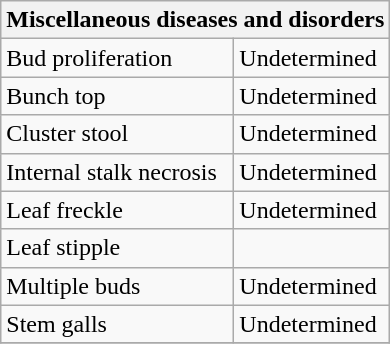<table class="wikitable" style="clear">
<tr>
<th colspan=2><strong>Miscellaneous diseases and disorders</strong><br></th>
</tr>
<tr>
<td>Bud proliferation</td>
<td>Undetermined</td>
</tr>
<tr>
<td>Bunch top</td>
<td>Undetermined</td>
</tr>
<tr>
<td>Cluster stool</td>
<td>Undetermined</td>
</tr>
<tr>
<td>Internal stalk necrosis</td>
<td>Undetermined</td>
</tr>
<tr>
<td>Leaf freckle</td>
<td>Undetermined</td>
</tr>
<tr>
<td>Leaf stipple</td>
<td></td>
</tr>
<tr>
<td>Multiple buds</td>
<td>Undetermined</td>
</tr>
<tr>
<td>Stem galls</td>
<td>Undetermined</td>
</tr>
<tr>
</tr>
</table>
